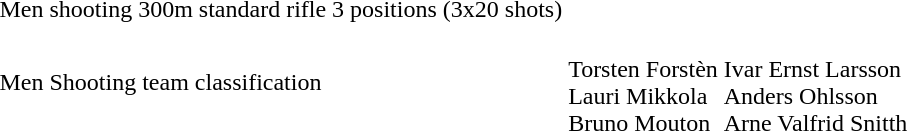<table>
<tr>
<td>Men shooting 300m standard rifle 3 positions (3x20 shots)</td>
<td></td>
<td></td>
<td></td>
</tr>
<tr>
<td>Men Shooting team classification</td>
<td><br>Torsten Forstèn<br>Lauri Mikkola<br>Bruno Mouton</td>
<td><br>Ivar Ernst Larsson<br>Anders Ohlsson<br>Arne Valfrid Snitth</td>
</tr>
</table>
